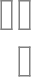<table>
<tr valign=top>
<td><br><table cellpadding=3 cellspacing=0 border=1 style="margin:1em auto; background:#ffffff; font-size:69%; border:grey solid 1px; border-collapse:collapse;">
<tr>
<td colspan=2 rowspan=7><br></td>
</tr>
</table>
</td>
<td><br><table cellpadding=3 cellspacing=0 border=1 style="margin:1em auto; background:#ffffff; font-size:69%; border:grey solid 1px; border-collapse:collapse;">
<tr>
<td colspan=5 rowspan=5><br></td>
</tr>
</table>
<table cellpadding=3 cellspacing=0 border=1 style="margin:1em auto; background:#ffffff; font-size:69%; border:grey solid 1px; border-collapse:collapse;">
<tr>
<td><br></td>
</tr>
</table>
</td>
</tr>
</table>
